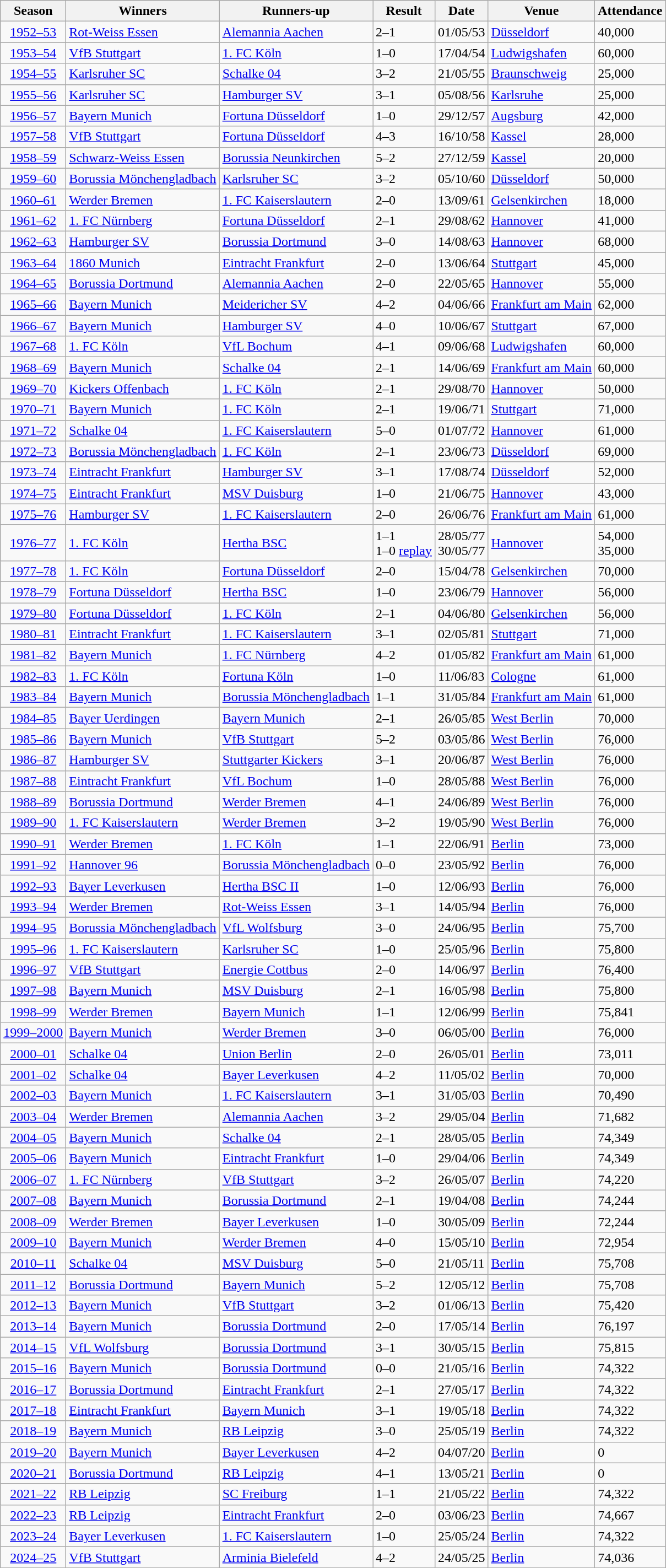<table class=wikitable>
<tr>
<th>Season</th>
<th>Winners</th>
<th>Runners-up</th>
<th>Result</th>
<th>Date</th>
<th>Venue</th>
<th>Attendance</th>
</tr>
<tr>
<td style="text-align:center;"><a href='#'>1952–53</a></td>
<td><a href='#'>Rot-Weiss Essen</a></td>
<td><a href='#'>Alemannia Aachen</a></td>
<td>2–1</td>
<td>01/05/53</td>
<td><a href='#'>Düsseldorf</a></td>
<td>40,000</td>
</tr>
<tr>
<td style="text-align:center;"><a href='#'>1953–54</a></td>
<td><a href='#'>VfB Stuttgart</a></td>
<td><a href='#'>1. FC Köln</a></td>
<td>1–0 </td>
<td>17/04/54</td>
<td><a href='#'>Ludwigshafen</a></td>
<td>60,000</td>
</tr>
<tr>
<td style="text-align:center;"><a href='#'>1954–55</a></td>
<td><a href='#'>Karlsruher SC</a></td>
<td><a href='#'>Schalke 04</a></td>
<td>3–2</td>
<td>21/05/55</td>
<td><a href='#'>Braunschweig</a></td>
<td>25,000</td>
</tr>
<tr>
<td style="text-align:center;"><a href='#'>1955–56</a></td>
<td><a href='#'>Karlsruher SC</a></td>
<td><a href='#'>Hamburger SV</a></td>
<td>3–1</td>
<td>05/08/56</td>
<td><a href='#'>Karlsruhe</a></td>
<td>25,000</td>
</tr>
<tr>
<td style="text-align:center;"><a href='#'>1956–57</a></td>
<td><a href='#'>Bayern Munich</a></td>
<td><a href='#'>Fortuna Düsseldorf</a></td>
<td>1–0</td>
<td>29/12/57</td>
<td><a href='#'>Augsburg</a></td>
<td>42,000</td>
</tr>
<tr>
<td style="text-align:center;"><a href='#'>1957–58</a></td>
<td><a href='#'>VfB Stuttgart</a></td>
<td><a href='#'>Fortuna Düsseldorf</a></td>
<td>4–3 </td>
<td>16/10/58</td>
<td><a href='#'>Kassel</a></td>
<td>28,000</td>
</tr>
<tr>
<td style="text-align:center;"><a href='#'>1958–59</a></td>
<td><a href='#'>Schwarz-Weiss Essen</a></td>
<td><a href='#'>Borussia Neunkirchen</a></td>
<td>5–2</td>
<td>27/12/59</td>
<td><a href='#'>Kassel</a></td>
<td>20,000</td>
</tr>
<tr>
<td style="text-align:center;"><a href='#'>1959–60</a></td>
<td><a href='#'>Borussia Mönchengladbach</a></td>
<td><a href='#'>Karlsruher SC</a></td>
<td>3–2</td>
<td>05/10/60</td>
<td><a href='#'>Düsseldorf</a></td>
<td>50,000</td>
</tr>
<tr>
<td style="text-align:center;"><a href='#'>1960–61</a></td>
<td><a href='#'>Werder Bremen</a></td>
<td><a href='#'>1. FC Kaiserslautern</a></td>
<td>2–0</td>
<td>13/09/61</td>
<td><a href='#'>Gelsenkirchen</a></td>
<td>18,000</td>
</tr>
<tr>
<td style="text-align:center;"><a href='#'>1961–62</a></td>
<td><a href='#'>1. FC Nürnberg</a></td>
<td><a href='#'>Fortuna Düsseldorf</a></td>
<td>2–1 </td>
<td>29/08/62</td>
<td><a href='#'>Hannover</a></td>
<td>41,000</td>
</tr>
<tr>
<td style="text-align:center;"><a href='#'>1962–63</a></td>
<td><a href='#'>Hamburger SV</a></td>
<td><a href='#'>Borussia Dortmund</a></td>
<td>3–0</td>
<td>14/08/63</td>
<td><a href='#'>Hannover</a></td>
<td>68,000</td>
</tr>
<tr>
<td style="text-align:center;"><a href='#'>1963–64</a></td>
<td><a href='#'>1860 Munich</a></td>
<td><a href='#'>Eintracht Frankfurt</a></td>
<td>2–0</td>
<td>13/06/64</td>
<td><a href='#'>Stuttgart</a></td>
<td>45,000</td>
</tr>
<tr>
<td style="text-align:center;"><a href='#'>1964–65</a></td>
<td><a href='#'>Borussia Dortmund</a></td>
<td><a href='#'>Alemannia Aachen</a></td>
<td>2–0</td>
<td>22/05/65</td>
<td><a href='#'>Hannover</a></td>
<td>55,000</td>
</tr>
<tr>
<td style="text-align:center;"><a href='#'>1965–66</a></td>
<td><a href='#'>Bayern Munich</a></td>
<td><a href='#'>Meidericher SV</a></td>
<td>4–2</td>
<td>04/06/66</td>
<td><a href='#'>Frankfurt am Main</a></td>
<td>62,000</td>
</tr>
<tr>
<td style="text-align:center;"><a href='#'>1966–67</a></td>
<td><a href='#'>Bayern Munich</a></td>
<td><a href='#'>Hamburger SV</a></td>
<td>4–0</td>
<td>10/06/67</td>
<td><a href='#'>Stuttgart</a></td>
<td>67,000</td>
</tr>
<tr>
<td style="text-align:center;"><a href='#'>1967–68</a></td>
<td><a href='#'>1. FC Köln</a></td>
<td><a href='#'>VfL Bochum</a></td>
<td>4–1</td>
<td>09/06/68</td>
<td><a href='#'>Ludwigshafen</a></td>
<td>60,000</td>
</tr>
<tr>
<td style="text-align:center;"><a href='#'>1968–69</a></td>
<td><a href='#'>Bayern Munich</a></td>
<td><a href='#'>Schalke 04</a></td>
<td>2–1</td>
<td>14/06/69</td>
<td><a href='#'>Frankfurt am Main</a></td>
<td>60,000</td>
</tr>
<tr>
<td style="text-align:center;"><a href='#'>1969–70</a></td>
<td><a href='#'>Kickers Offenbach</a></td>
<td><a href='#'>1. FC Köln</a></td>
<td>2–1</td>
<td>29/08/70</td>
<td><a href='#'>Hannover</a></td>
<td>50,000</td>
</tr>
<tr>
<td style="text-align:center;"><a href='#'>1970–71</a></td>
<td><a href='#'>Bayern Munich</a></td>
<td><a href='#'>1. FC Köln</a></td>
<td>2–1 </td>
<td>19/06/71</td>
<td><a href='#'>Stuttgart</a></td>
<td>71,000</td>
</tr>
<tr>
<td style="text-align:center;"><a href='#'>1971–72</a></td>
<td><a href='#'>Schalke 04</a></td>
<td><a href='#'>1. FC Kaiserslautern</a></td>
<td>5–0</td>
<td>01/07/72</td>
<td><a href='#'>Hannover</a></td>
<td>61,000</td>
</tr>
<tr>
<td style="text-align:center;"><a href='#'>1972–73</a></td>
<td><a href='#'>Borussia Mönchengladbach</a></td>
<td><a href='#'>1. FC Köln</a></td>
<td>2–1 </td>
<td>23/06/73</td>
<td><a href='#'>Düsseldorf</a></td>
<td>69,000</td>
</tr>
<tr>
<td style="text-align:center;"><a href='#'>1973–74</a></td>
<td><a href='#'>Eintracht Frankfurt</a></td>
<td><a href='#'>Hamburger SV</a></td>
<td>3–1 </td>
<td>17/08/74</td>
<td><a href='#'>Düsseldorf</a></td>
<td>52,000</td>
</tr>
<tr>
<td style="text-align:center;"><a href='#'>1974–75</a></td>
<td><a href='#'>Eintracht Frankfurt</a></td>
<td><a href='#'>MSV Duisburg</a></td>
<td>1–0</td>
<td>21/06/75</td>
<td><a href='#'>Hannover</a></td>
<td>43,000</td>
</tr>
<tr>
<td style="text-align:center;"><a href='#'>1975–76</a></td>
<td><a href='#'>Hamburger SV</a></td>
<td><a href='#'>1. FC Kaiserslautern</a></td>
<td>2–0</td>
<td>26/06/76</td>
<td><a href='#'>Frankfurt am Main</a></td>
<td>61,000</td>
</tr>
<tr>
<td style="text-align:center;"><a href='#'>1976–77</a></td>
<td><a href='#'>1. FC Köln</a></td>
<td><a href='#'>Hertha BSC</a></td>
<td>1–1 <br>1–0 <a href='#'>replay</a></td>
<td>28/05/77<br>30/05/77</td>
<td><a href='#'>Hannover</a></td>
<td>54,000<br>35,000</td>
</tr>
<tr>
<td style="text-align:center;"><a href='#'>1977–78</a></td>
<td><a href='#'>1. FC Köln</a></td>
<td><a href='#'>Fortuna Düsseldorf</a></td>
<td>2–0</td>
<td>15/04/78</td>
<td><a href='#'>Gelsenkirchen</a></td>
<td>70,000</td>
</tr>
<tr>
<td style="text-align:center;"><a href='#'>1978–79</a></td>
<td><a href='#'>Fortuna Düsseldorf</a></td>
<td><a href='#'>Hertha BSC</a></td>
<td>1–0 </td>
<td>23/06/79</td>
<td><a href='#'>Hannover</a></td>
<td>56,000</td>
</tr>
<tr>
<td style="text-align:center;"><a href='#'>1979–80</a></td>
<td><a href='#'>Fortuna Düsseldorf</a></td>
<td><a href='#'>1. FC Köln</a></td>
<td>2–1</td>
<td>04/06/80</td>
<td><a href='#'>Gelsenkirchen</a></td>
<td>56,000</td>
</tr>
<tr>
<td style="text-align:center;"><a href='#'>1980–81</a></td>
<td><a href='#'>Eintracht Frankfurt</a></td>
<td><a href='#'>1. FC Kaiserslautern</a></td>
<td>3–1</td>
<td>02/05/81</td>
<td><a href='#'>Stuttgart</a></td>
<td>71,000</td>
</tr>
<tr>
<td style="text-align:center;"><a href='#'>1981–82</a></td>
<td><a href='#'>Bayern Munich</a></td>
<td><a href='#'>1. FC Nürnberg</a></td>
<td>4–2</td>
<td>01/05/82</td>
<td><a href='#'>Frankfurt am Main</a></td>
<td>61,000</td>
</tr>
<tr>
<td style="text-align:center;"><a href='#'>1982–83</a></td>
<td><a href='#'>1. FC Köln</a></td>
<td><a href='#'>Fortuna Köln</a></td>
<td>1–0</td>
<td>11/06/83</td>
<td><a href='#'>Cologne</a></td>
<td>61,000</td>
</tr>
<tr>
<td style="text-align:center;"><a href='#'>1983–84</a></td>
<td><a href='#'>Bayern Munich</a></td>
<td><a href='#'>Borussia Mönchengladbach</a></td>
<td>1–1 </td>
<td>31/05/84</td>
<td><a href='#'>Frankfurt am Main</a></td>
<td>61,000</td>
</tr>
<tr>
<td style="text-align:center;"><a href='#'>1984–85</a></td>
<td><a href='#'>Bayer Uerdingen</a></td>
<td><a href='#'>Bayern Munich</a></td>
<td>2–1</td>
<td>26/05/85</td>
<td><a href='#'>West Berlin</a></td>
<td>70,000</td>
</tr>
<tr>
<td style="text-align:center;"><a href='#'>1985–86</a></td>
<td><a href='#'>Bayern Munich</a></td>
<td><a href='#'>VfB Stuttgart</a></td>
<td>5–2</td>
<td>03/05/86</td>
<td><a href='#'>West Berlin</a></td>
<td>76,000</td>
</tr>
<tr>
<td style="text-align:center;"><a href='#'>1986–87</a></td>
<td><a href='#'>Hamburger SV</a></td>
<td><a href='#'>Stuttgarter Kickers</a></td>
<td>3–1</td>
<td>20/06/87</td>
<td><a href='#'>West Berlin</a></td>
<td>76,000</td>
</tr>
<tr>
<td style="text-align:center;"><a href='#'>1987–88</a></td>
<td><a href='#'>Eintracht Frankfurt</a></td>
<td><a href='#'>VfL Bochum</a></td>
<td>1–0</td>
<td>28/05/88</td>
<td><a href='#'>West Berlin</a></td>
<td>76,000</td>
</tr>
<tr>
<td style="text-align:center;"><a href='#'>1988–89</a></td>
<td><a href='#'>Borussia Dortmund</a></td>
<td><a href='#'>Werder Bremen</a></td>
<td>4–1</td>
<td>24/06/89</td>
<td><a href='#'>West Berlin</a></td>
<td>76,000</td>
</tr>
<tr>
<td style="text-align:center;"><a href='#'>1989–90</a></td>
<td><a href='#'>1. FC Kaiserslautern</a></td>
<td><a href='#'>Werder Bremen</a></td>
<td>3–2</td>
<td>19/05/90</td>
<td><a href='#'>West Berlin</a></td>
<td>76,000</td>
</tr>
<tr>
<td style="text-align:center;"><a href='#'>1990–91</a></td>
<td><a href='#'>Werder Bremen</a></td>
<td><a href='#'>1. FC Köln</a></td>
<td>1–1 </td>
<td>22/06/91</td>
<td><a href='#'>Berlin</a></td>
<td>73,000</td>
</tr>
<tr>
<td style="text-align:center;"><a href='#'>1991–92</a></td>
<td><a href='#'>Hannover 96</a></td>
<td><a href='#'>Borussia Mönchengladbach</a></td>
<td>0–0 </td>
<td>23/05/92</td>
<td><a href='#'>Berlin</a></td>
<td>76,000</td>
</tr>
<tr>
<td style="text-align:center;"><a href='#'>1992–93</a></td>
<td><a href='#'>Bayer Leverkusen</a></td>
<td><a href='#'>Hertha BSC II</a></td>
<td>1–0</td>
<td>12/06/93</td>
<td><a href='#'>Berlin</a></td>
<td>76,000</td>
</tr>
<tr>
<td style="text-align:center;"><a href='#'>1993–94</a></td>
<td><a href='#'>Werder Bremen</a></td>
<td><a href='#'>Rot-Weiss Essen</a></td>
<td>3–1</td>
<td>14/05/94</td>
<td><a href='#'>Berlin</a></td>
<td>76,000</td>
</tr>
<tr>
<td style="text-align:center;"><a href='#'>1994–95</a></td>
<td><a href='#'>Borussia Mönchengladbach</a></td>
<td><a href='#'>VfL Wolfsburg</a></td>
<td>3–0</td>
<td>24/06/95</td>
<td><a href='#'>Berlin</a></td>
<td>75,700</td>
</tr>
<tr>
<td style="text-align:center;"><a href='#'>1995–96</a></td>
<td><a href='#'>1. FC Kaiserslautern</a></td>
<td><a href='#'>Karlsruher SC</a></td>
<td>1–0</td>
<td>25/05/96</td>
<td><a href='#'>Berlin</a></td>
<td>75,800</td>
</tr>
<tr>
<td style="text-align:center;"><a href='#'>1996–97</a></td>
<td><a href='#'>VfB Stuttgart</a></td>
<td><a href='#'>Energie Cottbus</a></td>
<td>2–0</td>
<td>14/06/97</td>
<td><a href='#'>Berlin</a></td>
<td>76,400</td>
</tr>
<tr>
<td style="text-align:center;"><a href='#'>1997–98</a></td>
<td><a href='#'>Bayern Munich</a></td>
<td><a href='#'>MSV Duisburg</a></td>
<td>2–1</td>
<td>16/05/98</td>
<td><a href='#'>Berlin</a></td>
<td>75,800</td>
</tr>
<tr>
<td style="text-align:center;"><a href='#'>1998–99</a></td>
<td><a href='#'>Werder Bremen</a></td>
<td><a href='#'>Bayern Munich</a></td>
<td>1–1 </td>
<td>12/06/99</td>
<td><a href='#'>Berlin</a></td>
<td>75,841</td>
</tr>
<tr>
<td style="text-align:center;"><a href='#'>1999–2000</a></td>
<td><a href='#'>Bayern Munich</a></td>
<td><a href='#'>Werder Bremen</a></td>
<td>3–0</td>
<td>06/05/00</td>
<td><a href='#'>Berlin</a></td>
<td>76,000</td>
</tr>
<tr>
<td style="text-align:center;"><a href='#'>2000–01</a></td>
<td><a href='#'>Schalke 04</a></td>
<td><a href='#'>Union Berlin</a></td>
<td>2–0</td>
<td>26/05/01</td>
<td><a href='#'>Berlin</a></td>
<td>73,011</td>
</tr>
<tr>
<td style="text-align:center;"><a href='#'>2001–02</a></td>
<td><a href='#'>Schalke 04</a></td>
<td><a href='#'>Bayer Leverkusen</a></td>
<td>4–2</td>
<td>11/05/02</td>
<td><a href='#'>Berlin</a></td>
<td>70,000</td>
</tr>
<tr>
<td style="text-align:center;"><a href='#'>2002–03</a></td>
<td><a href='#'>Bayern Munich</a></td>
<td><a href='#'>1. FC Kaiserslautern</a></td>
<td>3–1</td>
<td>31/05/03</td>
<td><a href='#'>Berlin</a></td>
<td>70,490</td>
</tr>
<tr>
<td style="text-align:center;"><a href='#'>2003–04</a></td>
<td><a href='#'>Werder Bremen</a></td>
<td><a href='#'>Alemannia Aachen</a></td>
<td>3–2</td>
<td>29/05/04</td>
<td><a href='#'>Berlin</a></td>
<td>71,682</td>
</tr>
<tr>
<td style="text-align:center;"><a href='#'>2004–05</a></td>
<td><a href='#'>Bayern Munich</a></td>
<td><a href='#'>Schalke 04</a></td>
<td>2–1</td>
<td>28/05/05</td>
<td><a href='#'>Berlin</a></td>
<td>74,349</td>
</tr>
<tr>
<td style="text-align:center;"><a href='#'>2005–06</a></td>
<td><a href='#'>Bayern Munich</a></td>
<td><a href='#'>Eintracht Frankfurt</a></td>
<td>1–0</td>
<td>29/04/06</td>
<td><a href='#'>Berlin</a></td>
<td>74,349</td>
</tr>
<tr>
<td style="text-align:center;"><a href='#'>2006–07</a></td>
<td><a href='#'>1. FC Nürnberg</a></td>
<td><a href='#'>VfB Stuttgart</a></td>
<td>3–2 </td>
<td>26/05/07</td>
<td><a href='#'>Berlin</a></td>
<td>74,220</td>
</tr>
<tr>
<td style="text-align:center;"><a href='#'>2007–08</a></td>
<td><a href='#'>Bayern Munich</a></td>
<td><a href='#'>Borussia Dortmund</a></td>
<td>2–1 </td>
<td>19/04/08</td>
<td><a href='#'>Berlin</a></td>
<td>74,244</td>
</tr>
<tr>
<td style="text-align:center;"><a href='#'>2008–09</a></td>
<td><a href='#'>Werder Bremen</a></td>
<td><a href='#'>Bayer Leverkusen</a></td>
<td>1–0</td>
<td>30/05/09</td>
<td><a href='#'>Berlin</a></td>
<td>72,244</td>
</tr>
<tr>
<td style="text-align:center;"><a href='#'>2009–10</a></td>
<td><a href='#'>Bayern Munich</a></td>
<td><a href='#'>Werder Bremen</a></td>
<td>4–0</td>
<td>15/05/10</td>
<td><a href='#'>Berlin</a></td>
<td>72,954</td>
</tr>
<tr>
<td style="text-align:center;"><a href='#'>2010–11</a></td>
<td><a href='#'>Schalke 04</a></td>
<td><a href='#'>MSV Duisburg</a></td>
<td>5–0</td>
<td>21/05/11</td>
<td><a href='#'>Berlin</a></td>
<td>75,708</td>
</tr>
<tr>
<td style="text-align:center;"><a href='#'>2011–12</a></td>
<td><a href='#'>Borussia Dortmund</a></td>
<td><a href='#'>Bayern Munich</a></td>
<td>5–2</td>
<td>12/05/12</td>
<td><a href='#'>Berlin</a></td>
<td>75,708</td>
</tr>
<tr>
<td style="text-align:center;"><a href='#'>2012–13</a></td>
<td><a href='#'>Bayern Munich</a></td>
<td><a href='#'>VfB Stuttgart</a></td>
<td>3–2</td>
<td>01/06/13</td>
<td><a href='#'>Berlin</a></td>
<td>75,420</td>
</tr>
<tr>
<td style="text-align:center;"><a href='#'>2013–14</a></td>
<td><a href='#'>Bayern Munich</a></td>
<td><a href='#'>Borussia Dortmund</a></td>
<td>2–0 </td>
<td>17/05/14</td>
<td><a href='#'>Berlin</a></td>
<td>76,197</td>
</tr>
<tr>
<td style="text-align:center;"><a href='#'>2014–15</a></td>
<td><a href='#'>VfL Wolfsburg</a></td>
<td><a href='#'>Borussia Dortmund</a></td>
<td>3–1</td>
<td>30/05/15</td>
<td><a href='#'>Berlin</a></td>
<td>75,815</td>
</tr>
<tr>
<td style="text-align:center;"><a href='#'>2015–16</a></td>
<td><a href='#'>Bayern Munich</a></td>
<td><a href='#'>Borussia Dortmund</a></td>
<td>0–0 </td>
<td>21/05/16</td>
<td><a href='#'>Berlin</a></td>
<td>74,322</td>
</tr>
<tr>
<td style="text-align:center;"><a href='#'>2016–17</a></td>
<td><a href='#'>Borussia Dortmund</a></td>
<td><a href='#'>Eintracht Frankfurt</a></td>
<td>2–1</td>
<td>27/05/17</td>
<td><a href='#'>Berlin</a></td>
<td>74,322</td>
</tr>
<tr>
<td style="text-align:center;"><a href='#'>2017–18</a></td>
<td><a href='#'>Eintracht Frankfurt</a></td>
<td><a href='#'>Bayern Munich</a></td>
<td>3–1</td>
<td>19/05/18</td>
<td><a href='#'>Berlin</a></td>
<td>74,322</td>
</tr>
<tr>
<td style="text-align:center;"><a href='#'>2018–19</a></td>
<td><a href='#'>Bayern Munich</a></td>
<td><a href='#'>RB Leipzig</a></td>
<td>3–0</td>
<td>25/05/19</td>
<td><a href='#'>Berlin</a></td>
<td>74,322</td>
</tr>
<tr>
<td style="text-align:center;"><a href='#'>2019–20</a></td>
<td><a href='#'>Bayern Munich</a></td>
<td><a href='#'>Bayer Leverkusen</a></td>
<td>4–2</td>
<td>04/07/20</td>
<td><a href='#'>Berlin</a></td>
<td>0</td>
</tr>
<tr>
<td style="text-align:center;"><a href='#'>2020–21</a></td>
<td><a href='#'>Borussia Dortmund</a></td>
<td><a href='#'>RB Leipzig</a></td>
<td>4–1</td>
<td>13/05/21</td>
<td><a href='#'>Berlin</a></td>
<td>0</td>
</tr>
<tr>
<td style="text-align:center;"><a href='#'>2021–22</a></td>
<td><a href='#'>RB Leipzig</a></td>
<td><a href='#'>SC Freiburg</a></td>
<td>1–1 </td>
<td>21/05/22</td>
<td><a href='#'>Berlin</a></td>
<td>74,322</td>
</tr>
<tr>
<td style="text-align:center;"><a href='#'>2022–23</a></td>
<td><a href='#'>RB Leipzig</a></td>
<td><a href='#'>Eintracht Frankfurt</a></td>
<td>2–0</td>
<td>03/06/23</td>
<td><a href='#'>Berlin</a></td>
<td>74,667</td>
</tr>
<tr>
<td style="text-align:center;"><a href='#'>2023–24</a></td>
<td><a href='#'>Bayer Leverkusen</a></td>
<td><a href='#'>1. FC Kaiserslautern</a></td>
<td>1–0</td>
<td>25/05/24</td>
<td><a href='#'>Berlin</a></td>
<td>74,322</td>
</tr>
<tr>
<td style="text-align:center;"><a href='#'>2024–25</a></td>
<td><a href='#'>VfB Stuttgart</a></td>
<td><a href='#'>Arminia Bielefeld</a></td>
<td>4–2</td>
<td>24/05/25</td>
<td><a href='#'>Berlin</a></td>
<td>74,036</td>
</tr>
</table>
